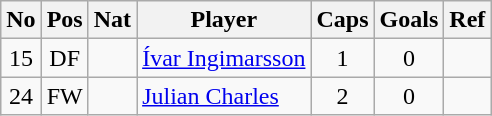<table class="wikitable" style="text-align:center; border:1px #aaa solid;">
<tr>
<th>No</th>
<th>Pos</th>
<th>Nat</th>
<th>Player</th>
<th>Caps</th>
<th>Goals</th>
<th>Ref</th>
</tr>
<tr>
<td>15</td>
<td>DF</td>
<td></td>
<td style="text-align:left;"><a href='#'>Ívar Ingimarsson</a></td>
<td>1</td>
<td>0</td>
<td></td>
</tr>
<tr>
<td>24</td>
<td>FW</td>
<td></td>
<td style="text-align:left;"><a href='#'>Julian Charles</a></td>
<td>2</td>
<td>0</td>
<td></td>
</tr>
</table>
